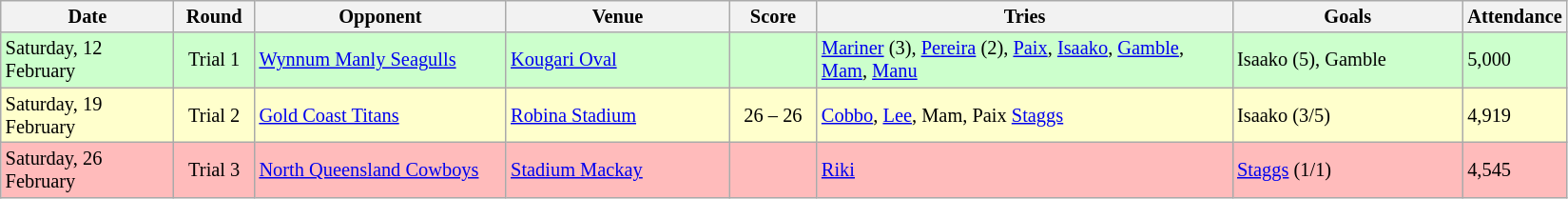<table class="wikitable" style="font-size:85%;">
<tr>
<th width="115">Date</th>
<th width="50">Round</th>
<th width="170">Opponent</th>
<th width="150">Venue</th>
<th width="55">Score</th>
<th width="285">Tries</th>
<th width="155">Goals</th>
<th width="60">Attendance</th>
</tr>
<tr bgcolor=#CCFFCC>
<td>Saturday, 12 February</td>
<td style="text-align:center;">Trial 1</td>
<td> <a href='#'>Wynnum Manly Seagulls</a></td>
<td><a href='#'>Kougari Oval</a></td>
<td style="text-align:center;"></td>
<td><a href='#'>Mariner</a> (3), <a href='#'>Pereira</a> (2), <a href='#'>Paix</a>, <a href='#'>Isaako</a>, <a href='#'>Gamble</a>, <a href='#'>Mam</a>, <a href='#'>Manu</a></td>
<td>Isaako (5), Gamble</td>
<td>5,000</td>
</tr>
<tr bgcolor=#FFFFCC>
<td>Saturday, 19 February</td>
<td style="text-align:center;">Trial 2</td>
<td> <a href='#'>Gold Coast Titans</a></td>
<td><a href='#'>Robina Stadium</a></td>
<td style="text-align:center;">26 – 26</td>
<td><a href='#'>Cobbo</a>, <a href='#'>Lee</a>, Mam, Paix <a href='#'>Staggs</a></td>
<td>Isaako (3/5)</td>
<td>4,919</td>
</tr>
<tr bgcolor=#FFBBBB>
<td>Saturday, 26 February</td>
<td style="text-align:center;">Trial 3</td>
<td> <a href='#'>North Queensland Cowboys</a></td>
<td><a href='#'>Stadium Mackay</a></td>
<td style="text-align:center;"></td>
<td><a href='#'>Riki</a></td>
<td><a href='#'>Staggs</a> (1/1)</td>
<td>4,545</td>
</tr>
</table>
